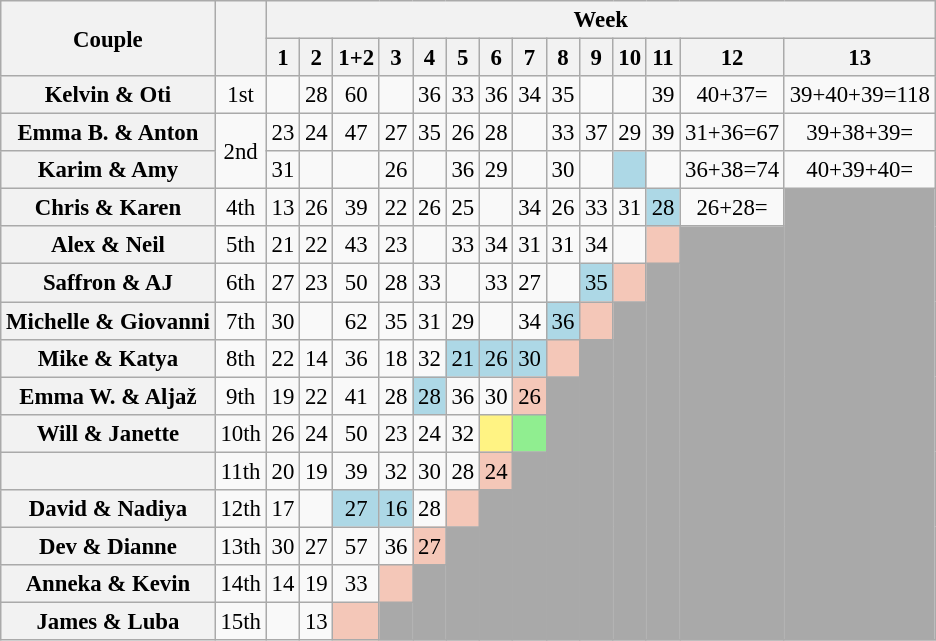<table class="wikitable sortable" style="text-align:center; font-size:95%">
<tr>
<th rowspan="2" scope="col">Couple</th>
<th rowspan="2" scope="col"></th>
<th colspan="14">Week</th>
</tr>
<tr>
<th scope="col">1</th>
<th scope="col">2</th>
<th scope="col">1+2</th>
<th scope="col">3</th>
<th scope="col">4</th>
<th scope="col">5</th>
<th scope="col">6</th>
<th scope="col">7</th>
<th scope="col">8</th>
<th scope="col">9</th>
<th scope="col">10</th>
<th scope="col">11</th>
<th scope="col">12</th>
<th scope="col">13</th>
</tr>
<tr>
<th scope="row">Kelvin & Oti</th>
<td>1st</td>
<td></td>
<td>28</td>
<td>60</td>
<td></td>
<td>36</td>
<td>33</td>
<td>36</td>
<td>34</td>
<td>35</td>
<td></td>
<td></td>
<td>39</td>
<td>40+37=</td>
<td>39+40+39=118</td>
</tr>
<tr>
<th scope="row">Emma B. & Anton</th>
<td rowspan=2>2nd</td>
<td>23</td>
<td>24</td>
<td>47</td>
<td>27</td>
<td>35</td>
<td>26</td>
<td>28</td>
<td></td>
<td>33</td>
<td>37</td>
<td>29</td>
<td>39</td>
<td>31+36=67</td>
<td>39+38+39=</td>
</tr>
<tr>
<th scope="row">Karim & Amy</th>
<td>31</td>
<td></td>
<td></td>
<td>26</td>
<td></td>
<td>36</td>
<td>29</td>
<td></td>
<td>30</td>
<td></td>
<td bgcolor="lightblue"></td>
<td></td>
<td>36+38=74</td>
<td>40+39+40=</td>
</tr>
<tr>
<th scope="row">Chris & Karen</th>
<td>4th</td>
<td>13</td>
<td>26</td>
<td>39</td>
<td>22</td>
<td>26</td>
<td>25</td>
<td></td>
<td>34</td>
<td>26</td>
<td>33</td>
<td>31</td>
<td bgcolor="lightblue">28</td>
<td>26+28=</td>
<td rowspan="12" bgcolor="darkgray"></td>
</tr>
<tr>
<th scope="row">Alex & Neil</th>
<td>5th</td>
<td>21</td>
<td>22</td>
<td>43</td>
<td>23</td>
<td></td>
<td>33</td>
<td>34</td>
<td>31</td>
<td>31</td>
<td>34</td>
<td></td>
<td bgcolor="f4c7b8"></td>
<td rowspan="11" bgcolor="darkgray"></td>
</tr>
<tr>
<th scope="row">Saffron & AJ</th>
<td>6th</td>
<td>27</td>
<td>23</td>
<td>50</td>
<td>28</td>
<td>33</td>
<td></td>
<td>33</td>
<td>27</td>
<td></td>
<td bgcolor="lightblue">35</td>
<td bgcolor="f4c7b8"></td>
<td rowspan="10" bgcolor="darkgray"></td>
</tr>
<tr>
<th scope="row">Michelle & Giovanni</th>
<td>7th</td>
<td>30</td>
<td></td>
<td>62</td>
<td>35</td>
<td>31</td>
<td>29</td>
<td></td>
<td>34</td>
<td bgcolor="lightblue">36</td>
<td bgcolor="f4c7b8"></td>
<td rowspan="9" bgcolor="darkgray"></td>
</tr>
<tr>
<th scope="row">Mike & Katya</th>
<td>8th</td>
<td>22</td>
<td>14</td>
<td>36</td>
<td>18</td>
<td>32</td>
<td bgcolor="lightblue">21</td>
<td bgcolor="lightblue">26</td>
<td bgcolor="lightblue">30</td>
<td bgcolor="f4c7b8"></td>
<td rowspan="8" bgcolor="darkgray"></td>
</tr>
<tr>
<th scope="row">Emma W. & Aljaž</th>
<td>9th</td>
<td>19</td>
<td>22</td>
<td>41</td>
<td>28</td>
<td bgcolor="lightblue">28</td>
<td>36</td>
<td>30</td>
<td bgcolor="f4c7b8">26</td>
<td rowspan="7" bgcolor="darkgray"></td>
</tr>
<tr>
<th scope="row">Will & Janette</th>
<td>10th</td>
<td>26</td>
<td>24</td>
<td>50</td>
<td>23</td>
<td>24</td>
<td>32</td>
<td bgcolor="fff383"></td>
<td bgcolor="lightgreen"></td>
</tr>
<tr>
<th scope="row"></th>
<td>11th</td>
<td>20</td>
<td>19</td>
<td>39</td>
<td>32</td>
<td>30</td>
<td>28</td>
<td bgcolor="f4c7b8">24</td>
<td rowspan="5" bgcolor="darkgray"></td>
</tr>
<tr>
<th scope="row">David & Nadiya</th>
<td>12th</td>
<td>17</td>
<td></td>
<td bgcolor="lightblue">27</td>
<td bgcolor="lightblue">16</td>
<td>28</td>
<td bgcolor="f4c7b8"></td>
<td rowspan="4" bgcolor="darkgray"></td>
</tr>
<tr>
<th scope="row">Dev & Dianne</th>
<td>13th</td>
<td>30</td>
<td>27</td>
<td>57</td>
<td>36</td>
<td bgcolor="f4c7b8">27</td>
<td rowspan="3" bgcolor="darkgray"></td>
</tr>
<tr>
<th scope="row">Anneka & Kevin</th>
<td>14th</td>
<td>14</td>
<td>19</td>
<td>33</td>
<td bgcolor="f4c7b8"></td>
<td rowspan="2" bgcolor="darkgray"></td>
</tr>
<tr>
<th scope="row">James & Luba</th>
<td>15th</td>
<td></td>
<td>13</td>
<td bgcolor="f4c7b8"></td>
<td bgcolor="darkgray"></td>
</tr>
</table>
